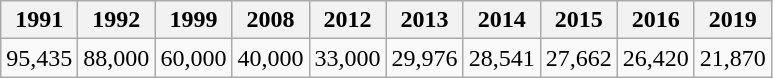<table class="wikitable">
<tr>
<th>1991</th>
<th>1992</th>
<th>1999</th>
<th>2008</th>
<th>2012</th>
<th>2013</th>
<th>2014</th>
<th>2015</th>
<th>2016</th>
<th>2019</th>
</tr>
<tr>
<td>95,435</td>
<td>88,000</td>
<td 80,000>60,000</td>
<td>40,000</td>
<td>33,000</td>
<td>29,976</td>
<td>28,541</td>
<td>27,662</td>
<td>26,420</td>
<td>21,870</td>
</tr>
</table>
